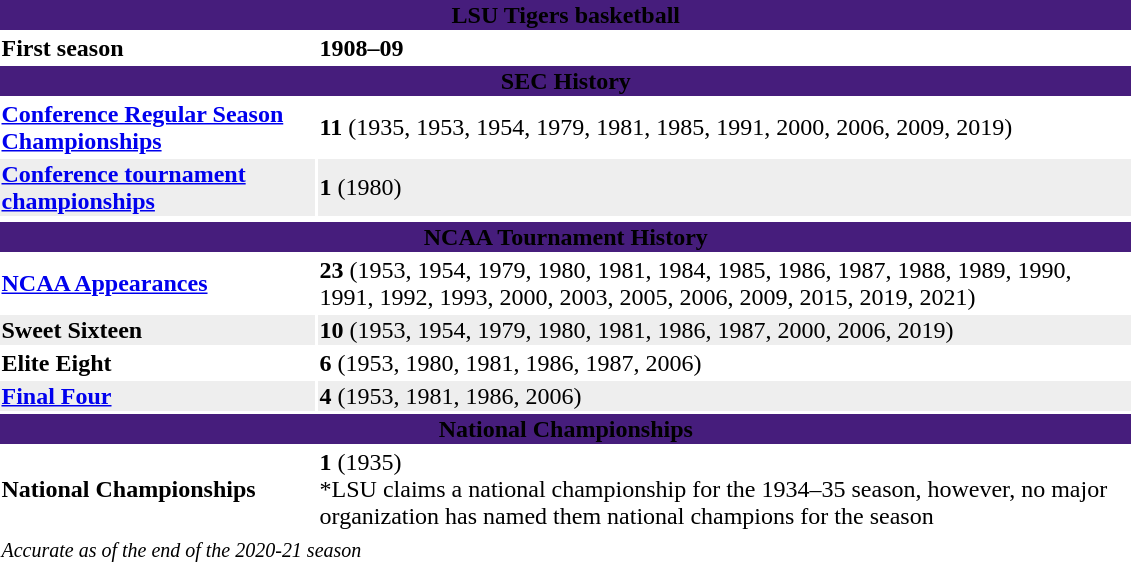<table width=60% class="toccolours">
<tr>
<th colspan=2 bgcolor=461D7C><span>LSU Tigers basketball</span></th>
</tr>
<tr>
<td><strong>First season</strong></td>
<td><strong>1908–09</strong></td>
</tr>
<tr>
<th colspan=2 bgcolor=461D7C><span>SEC History</span></th>
</tr>
<tr>
<td><strong><a href='#'>Conference Regular Season Championships</a></strong></td>
<td><strong>11</strong> (1935, 1953, 1954, 1979, 1981, 1985, 1991, 2000, 2006, 2009, 2019)</td>
</tr>
<tr bgcolor=#eeeeee>
<td><strong><a href='#'>Conference tournament championships</a></strong></td>
<td><strong>1</strong> (1980)</td>
</tr>
<tr bgcolor=#eeeeee>
</tr>
<tr>
<th colspan=2 bgcolor=461D7C><span>NCAA Tournament History</span></th>
</tr>
<tr>
<td><strong><a href='#'>NCAA Appearances</a></strong></td>
<td><strong>23</strong> (1953, 1954, 1979, 1980, 1981, 1984, 1985, 1986, 1987, 1988, 1989, 1990, 1991, 1992, 1993, 2000, 2003, 2005, 2006, 2009, 2015, 2019, 2021)</td>
</tr>
<tr bgcolor=#eeeeee>
<td><strong>Sweet Sixteen</strong></td>
<td><strong>10</strong> (1953, 1954, 1979, 1980, 1981, 1986, 1987, 2000, 2006, 2019)</td>
</tr>
<tr>
<td><strong>Elite Eight</strong></td>
<td><strong>6</strong> (1953, 1980, 1981, 1986, 1987, 2006)</td>
</tr>
<tr bgcolor=#eeeeee>
<td><strong><a href='#'>Final Four</a></strong></td>
<td><strong>4</strong> (1953, 1981, 1986, 2006)</td>
</tr>
<tr>
<th colspan=2 bgcolor=461D7C><span>National Championships</span></th>
</tr>
<tr>
<td><strong>National Championships</strong></td>
<td><strong>1</strong> (1935)<br>*LSU claims a national championship for the 1934–35 season, however, no major organization has named them national champions for the season</td>
</tr>
<tr>
<td colspan=2><small><em>Accurate as of the end of the 2020-21 season</em></small></td>
</tr>
</table>
